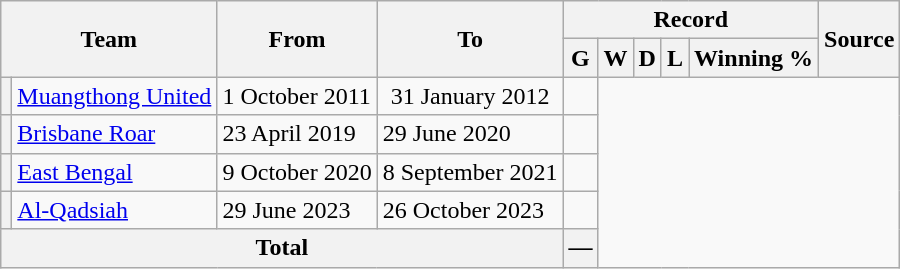<table class="wikitable" style="text-align: center">
<tr>
<th rowspan="2" colspan="2">Team</th>
<th rowspan="2">From</th>
<th rowspan="2">To</th>
<th colspan="5">Record</th>
<th rowspan="2">Source</th>
</tr>
<tr>
<th>G</th>
<th>W</th>
<th>D</th>
<th>L</th>
<th>Winning %</th>
</tr>
<tr>
<th></th>
<td align=left><a href='#'>Muangthong United</a></td>
<td align=left>1 October 2011</td>
<td algin=left>31 January 2012<br></td>
<td></td>
</tr>
<tr>
<th scope="col"></th>
<td align=left><a href='#'>Brisbane Roar</a></td>
<td align=left>23 April 2019</td>
<td align=left>29 June 2020<br></td>
<td></td>
</tr>
<tr>
<th scope="col"></th>
<td align=left><a href='#'>East Bengal</a></td>
<td align=left>9 October 2020</td>
<td align=left>8 September 2021<br></td>
<td></td>
</tr>
<tr>
<th scope="col"></th>
<td align=left><a href='#'>Al-Qadsiah</a></td>
<td align=left>29 June 2023</td>
<td align=left>26 October 2023<br></td>
<td></td>
</tr>
<tr>
<th colspan="4">Total<br></th>
<th>—</th>
</tr>
</table>
